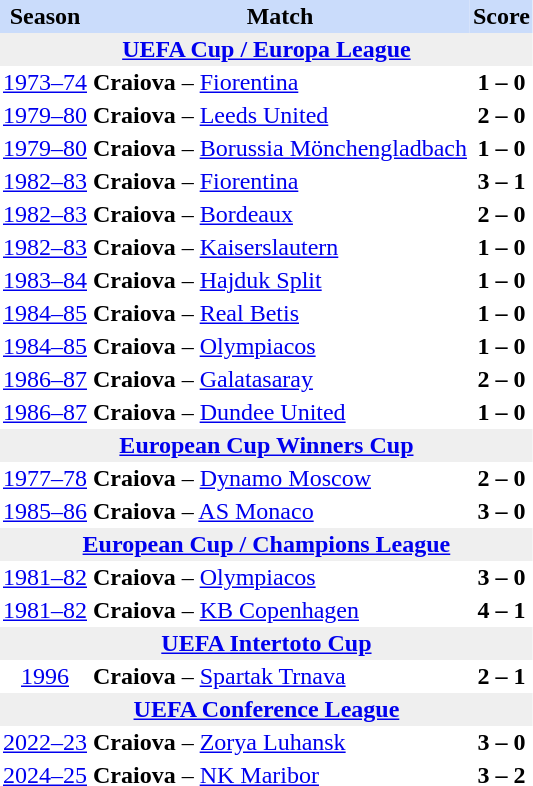<table class="toccolours" border="0" cellpadding="2" cellspacing="0" align="left" style="margin:0.5em;">
<tr bgcolor=#CADCFB>
<th>Season</th>
<th>Match</th>
<th>Score</th>
</tr>
<tr>
<th colspan="4" bgcolor=#EFEFEF><a href='#'>UEFA Cup / Europa League</a></th>
</tr>
<tr>
<td align="center"><a href='#'>1973–74</a></td>
<td align="left"><strong>Craiova</strong> –  <a href='#'>Fiorentina</a></td>
<td align="center"><strong>1 – 0</strong></td>
</tr>
<tr>
<td align="center"><a href='#'>1979–80</a></td>
<td align="left"><strong>Craiova</strong> –  <a href='#'>Leeds United</a></td>
<td align="center"><strong>2 – 0</strong></td>
</tr>
<tr>
<td align="center"><a href='#'>1979–80</a></td>
<td align="left"><strong>Craiova</strong> –  <a href='#'>Borussia Mönchengladbach</a></td>
<td align="center"><strong>1 – 0</strong></td>
</tr>
<tr>
<td align="center"><a href='#'>1982–83</a></td>
<td align="left"><strong>Craiova</strong> –  <a href='#'>Fiorentina</a></td>
<td align="center"><strong>3 – 1</strong></td>
</tr>
<tr>
<td align="center"><a href='#'>1982–83</a></td>
<td align="left"><strong>Craiova</strong> –  <a href='#'>Bordeaux</a></td>
<td align="center"><strong>2 – 0</strong></td>
</tr>
<tr>
<td align="center"><a href='#'>1982–83</a></td>
<td align="left"><strong>Craiova</strong> –  <a href='#'>Kaiserslautern</a></td>
<td align="center"><strong>1 – 0</strong></td>
</tr>
<tr>
<td align="center"><a href='#'>1983–84</a></td>
<td align="left"><strong>Craiova</strong> –  <a href='#'>Hajduk Split</a></td>
<td align="center"><strong>1 – 0</strong></td>
</tr>
<tr>
<td align="center"><a href='#'>1984–85</a></td>
<td align="left"><strong>Craiova</strong> –  <a href='#'>Real Betis</a></td>
<td align="center"><strong>1 – 0</strong></td>
</tr>
<tr>
<td align="center"><a href='#'>1984–85</a></td>
<td align="left"><strong>Craiova</strong> –  <a href='#'>Olympiacos</a></td>
<td align="center"><strong>1 – 0</strong></td>
</tr>
<tr>
<td align="center"><a href='#'>1986–87</a></td>
<td align="left"><strong>Craiova</strong> –  <a href='#'>Galatasaray</a></td>
<td align="center"><strong>2 – 0</strong></td>
</tr>
<tr>
<td align="center"><a href='#'>1986–87</a></td>
<td align="left"><strong>Craiova</strong> –  <a href='#'>Dundee United</a></td>
<td align="center"><strong>1 – 0</strong></td>
</tr>
<tr>
<th colspan="4" bgcolor=#EFEFEF><a href='#'>European Cup Winners Cup</a></th>
</tr>
<tr>
<td align="center"><a href='#'>1977–78</a></td>
<td align="left"><strong>Craiova</strong> –  <a href='#'>Dynamo Moscow</a></td>
<td align="center"><strong>2 – 0</strong></td>
</tr>
<tr>
<td align="center"><a href='#'>1985–86</a></td>
<td align="left"><strong>Craiova</strong> –  <a href='#'>AS Monaco</a></td>
<td align="center"><strong>3 – 0</strong></td>
</tr>
<tr>
<th colspan="4" bgcolor=#EFEFEF><a href='#'>European Cup / Champions League</a></th>
</tr>
<tr>
<td align="center"><a href='#'>1981–82</a></td>
<td align="left"><strong>Craiova</strong> –  <a href='#'>Olympiacos</a></td>
<td align="center"><strong>3 – 0</strong></td>
</tr>
<tr>
<td align="center"><a href='#'>1981–82</a></td>
<td align="left"><strong>Craiova</strong> –  <a href='#'>KB Copenhagen</a></td>
<td align="center"><strong>4 – 1</strong></td>
</tr>
<tr>
<th colspan="4" bgcolor=#EFEFEF><a href='#'>UEFA Intertoto Cup</a></th>
</tr>
<tr>
<td align="center"><a href='#'>1996</a></td>
<td align="left"><strong>Craiova</strong> –  <a href='#'>Spartak Trnava</a></td>
<td align="center"><strong>2 – 1</strong></td>
</tr>
<tr>
<th colspan="4" bgcolor=#EFEFEF><a href='#'>UEFA Conference League</a></th>
</tr>
<tr>
<td align="center"><a href='#'>2022–23</a></td>
<td align="left"><strong>Craiova</strong> –  <a href='#'>Zorya Luhansk</a></td>
<td align="center"><strong>3 – 0</strong></td>
</tr>
<tr>
<td align="center"><a href='#'>2024–25</a></td>
<td align="left"><strong>Craiova</strong> –  <a href='#'>NK Maribor</a></td>
<td align="center"><strong>3 – 2</strong></td>
</tr>
<tr>
</tr>
</table>
